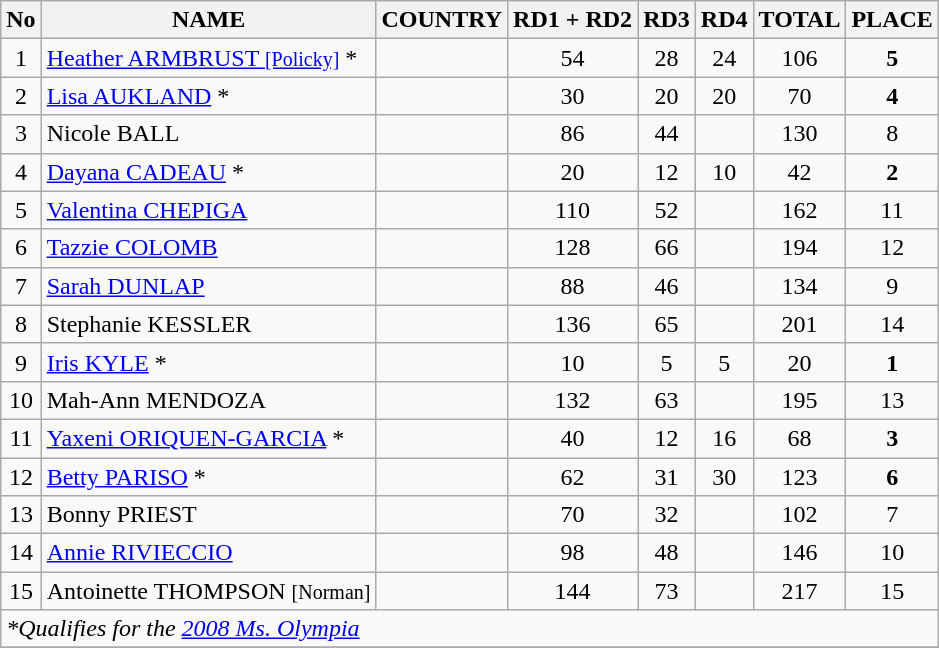<table class="wikitable">
<tr>
<th>No</th>
<th>NAME</th>
<th>COUNTRY</th>
<th>RD1 + RD2</th>
<th>RD3</th>
<th>RD4</th>
<th>TOTAL</th>
<th>PLACE</th>
</tr>
<tr>
<td align="center">1</td>
<td><a href='#'>Heather ARMBRUST <small>[Policky]</small></a> *</td>
<td></td>
<td align="center">54</td>
<td align="center">28</td>
<td align="center">24</td>
<td align="center">106</td>
<td align="center"><strong>5</strong></td>
</tr>
<tr>
<td align="center">2</td>
<td><a href='#'>Lisa AUKLAND</a> *</td>
<td></td>
<td align="center">30</td>
<td align="center">20</td>
<td align="center">20</td>
<td align="center">70</td>
<td align="center"><strong>4</strong></td>
</tr>
<tr>
<td align="center">3</td>
<td>Nicole BALL</td>
<td></td>
<td align="center">86</td>
<td align="center">44</td>
<td></td>
<td align="center">130</td>
<td align="center">8</td>
</tr>
<tr>
<td align="center">4</td>
<td><a href='#'>Dayana CADEAU</a> *</td>
<td></td>
<td align="center">20</td>
<td align="center">12</td>
<td align="center">10</td>
<td align="center">42</td>
<td align="center"><strong>2</strong></td>
</tr>
<tr>
<td align="center">5</td>
<td><a href='#'>Valentina CHEPIGA</a></td>
<td></td>
<td align="center">110</td>
<td align="center">52</td>
<td></td>
<td align="center">162</td>
<td align="center">11</td>
</tr>
<tr>
<td align="center">6</td>
<td><a href='#'>Tazzie COLOMB</a></td>
<td></td>
<td align="center">128</td>
<td align="center">66</td>
<td></td>
<td align="center">194</td>
<td align="center">12</td>
</tr>
<tr>
<td align="center">7</td>
<td><a href='#'>Sarah DUNLAP</a></td>
<td></td>
<td align="center">88</td>
<td align="center">46</td>
<td></td>
<td align="center">134</td>
<td align="center">9</td>
</tr>
<tr>
<td align="center">8</td>
<td>Stephanie KESSLER</td>
<td></td>
<td align="center">136</td>
<td align="center">65</td>
<td></td>
<td align="center">201</td>
<td align="center">14</td>
</tr>
<tr>
<td align="center">9</td>
<td><a href='#'>Iris KYLE</a> *</td>
<td></td>
<td align="center">10</td>
<td align="center">5</td>
<td align="center">5</td>
<td align="center">20</td>
<td align="center"><strong>1</strong></td>
</tr>
<tr>
<td align="center">10</td>
<td>Mah-Ann MENDOZA</td>
<td></td>
<td align="center">132</td>
<td align="center">63</td>
<td></td>
<td align="center">195</td>
<td align="center">13</td>
</tr>
<tr>
<td align="center">11</td>
<td><a href='#'>Yaxeni ORIQUEN-GARCIA</a> *</td>
<td></td>
<td align="center">40</td>
<td align="center">12</td>
<td align="center">16</td>
<td align="center">68</td>
<td align="center"><strong>3</strong></td>
</tr>
<tr>
<td align="center">12</td>
<td><a href='#'>Betty PARISO</a> *</td>
<td></td>
<td align="center">62</td>
<td align="center">31</td>
<td align="center">30</td>
<td align="center">123</td>
<td align="center"><strong>6</strong></td>
</tr>
<tr>
<td align="center">13</td>
<td>Bonny PRIEST</td>
<td></td>
<td align="center">70</td>
<td align="center">32</td>
<td></td>
<td align="center">102</td>
<td align="center">7</td>
</tr>
<tr>
<td align="center">14</td>
<td><a href='#'>Annie RIVIECCIO</a></td>
<td></td>
<td align="center">98</td>
<td align="center">48</td>
<td></td>
<td align="center">146</td>
<td align="center">10</td>
</tr>
<tr>
<td align="center">15</td>
<td>Antoinette THOMPSON <small>[Norman]</small></td>
<td></td>
<td align="center">144</td>
<td align="center">73</td>
<td></td>
<td align="center">217</td>
<td align="center">15</td>
</tr>
<tr>
<td colspan="8"><em>*Qualifies for the <a href='#'>2008 Ms. Olympia</a></em></td>
</tr>
<tr>
</tr>
</table>
